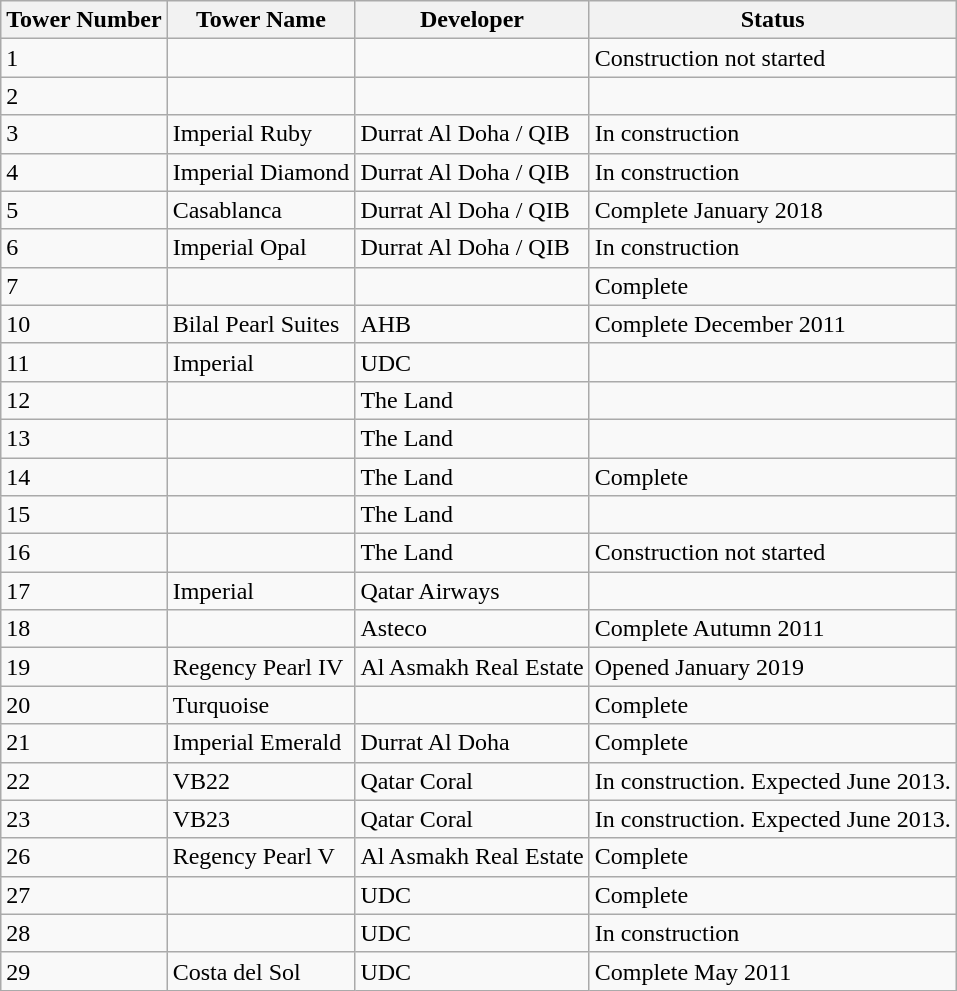<table class="wikitable">
<tr>
<th>Tower Number</th>
<th>Tower Name</th>
<th>Developer</th>
<th>Status</th>
</tr>
<tr>
<td>1</td>
<td></td>
<td></td>
<td>Construction not started</td>
</tr>
<tr>
<td>2</td>
<td></td>
<td></td>
<td></td>
</tr>
<tr>
<td>3</td>
<td>Imperial Ruby</td>
<td>Durrat Al Doha / QIB</td>
<td>In construction</td>
</tr>
<tr>
<td>4</td>
<td>Imperial Diamond</td>
<td>Durrat Al Doha / QIB</td>
<td>In construction</td>
</tr>
<tr>
<td>5</td>
<td>Casablanca</td>
<td>Durrat Al Doha / QIB</td>
<td>Complete January 2018</td>
</tr>
<tr>
<td>6</td>
<td>Imperial Opal</td>
<td>Durrat Al Doha / QIB</td>
<td>In construction</td>
</tr>
<tr>
<td>7</td>
<td></td>
<td></td>
<td>Complete</td>
</tr>
<tr>
<td>10</td>
<td>Bilal Pearl Suites</td>
<td>AHB</td>
<td>Complete December 2011</td>
</tr>
<tr>
<td>11</td>
<td>Imperial</td>
<td>UDC</td>
<td></td>
</tr>
<tr>
<td>12</td>
<td></td>
<td>The Land</td>
<td></td>
</tr>
<tr>
<td>13</td>
<td></td>
<td>The Land</td>
<td></td>
</tr>
<tr>
<td>14</td>
<td></td>
<td>The Land</td>
<td>Complete</td>
</tr>
<tr>
<td>15</td>
<td></td>
<td>The Land</td>
<td></td>
</tr>
<tr>
<td>16</td>
<td></td>
<td>The Land</td>
<td>Construction not started</td>
</tr>
<tr>
<td>17</td>
<td>Imperial</td>
<td>Qatar Airways</td>
<td></td>
</tr>
<tr>
<td>18</td>
<td></td>
<td>Asteco</td>
<td>Complete Autumn 2011</td>
</tr>
<tr>
<td>19</td>
<td>Regency Pearl IV</td>
<td>Al Asmakh Real Estate</td>
<td>Opened January 2019</td>
</tr>
<tr>
<td>20</td>
<td>Turquoise</td>
<td></td>
<td>Complete</td>
</tr>
<tr>
<td>21</td>
<td>Imperial Emerald</td>
<td>Durrat Al Doha</td>
<td>Complete</td>
</tr>
<tr>
<td>22</td>
<td>VB22</td>
<td>Qatar Coral</td>
<td>In construction. Expected June 2013.</td>
</tr>
<tr>
<td>23</td>
<td>VB23</td>
<td>Qatar Coral</td>
<td>In construction. Expected June 2013.</td>
</tr>
<tr>
<td>26</td>
<td>Regency Pearl V</td>
<td>Al Asmakh Real Estate</td>
<td>Complete</td>
</tr>
<tr>
<td>27</td>
<td></td>
<td>UDC</td>
<td>Complete</td>
</tr>
<tr>
<td>28</td>
<td></td>
<td>UDC</td>
<td>In construction</td>
</tr>
<tr>
<td>29</td>
<td>Costa del Sol</td>
<td>UDC</td>
<td>Complete May 2011</td>
</tr>
</table>
